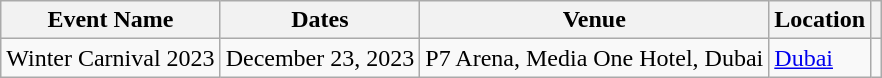<table class="wikitable">
<tr>
<th>Event Name</th>
<th>Dates</th>
<th>Venue</th>
<th>Location</th>
<th></th>
</tr>
<tr>
<td>Winter Carnival 2023</td>
<td>December 23, 2023</td>
<td>P7 Arena, Media One Hotel, Dubai</td>
<td><a href='#'>Dubai</a></td>
<td></td>
</tr>
</table>
